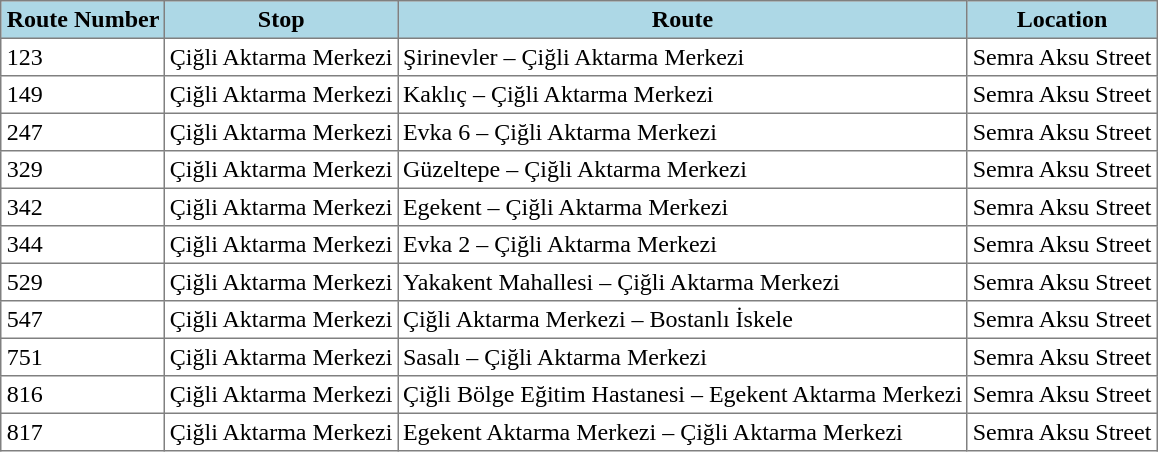<table class="toccolours" cellpadding="3" border="1" style="margin:1em auto; border-collapse:collapse">
<tr style="background:lightblue;">
<th>Route Number</th>
<th>Stop</th>
<th>Route</th>
<th>Location</th>
</tr>
<tr>
<td>123</td>
<td>Çiğli Aktarma Merkezi</td>
<td>Şirinevler – Çiğli Aktarma Merkezi</td>
<td>Semra Aksu Street</td>
</tr>
<tr>
<td>149</td>
<td>Çiğli Aktarma Merkezi</td>
<td>Kaklıç – Çiğli Aktarma Merkezi</td>
<td>Semra Aksu Street</td>
</tr>
<tr>
<td>247</td>
<td>Çiğli Aktarma Merkezi</td>
<td>Evka 6 – Çiğli Aktarma Merkezi</td>
<td>Semra Aksu Street</td>
</tr>
<tr>
<td>329</td>
<td>Çiğli Aktarma Merkezi</td>
<td>Güzeltepe – Çiğli Aktarma Merkezi</td>
<td>Semra Aksu Street</td>
</tr>
<tr>
<td>342</td>
<td>Çiğli Aktarma Merkezi</td>
<td>Egekent – Çiğli Aktarma Merkezi</td>
<td>Semra Aksu Street</td>
</tr>
<tr>
<td>344</td>
<td>Çiğli Aktarma Merkezi</td>
<td>Evka 2 – Çiğli Aktarma Merkezi</td>
<td>Semra Aksu Street</td>
</tr>
<tr>
<td>529</td>
<td>Çiğli Aktarma Merkezi</td>
<td>Yakakent Mahallesi – Çiğli Aktarma Merkezi</td>
<td>Semra Aksu Street</td>
</tr>
<tr>
<td>547</td>
<td>Çiğli Aktarma Merkezi</td>
<td>Çiğli Aktarma Merkezi – Bostanlı İskele</td>
<td>Semra Aksu Street</td>
</tr>
<tr>
<td>751</td>
<td>Çiğli Aktarma Merkezi</td>
<td>Sasalı – Çiğli Aktarma Merkezi</td>
<td>Semra Aksu Street</td>
</tr>
<tr>
<td>816</td>
<td>Çiğli Aktarma Merkezi</td>
<td>Çiğli Bölge Eğitim Hastanesi – Egekent Aktarma Merkezi</td>
<td>Semra Aksu Street</td>
</tr>
<tr>
<td>817</td>
<td>Çiğli Aktarma Merkezi</td>
<td>Egekent Aktarma Merkezi – Çiğli Aktarma Merkezi</td>
<td>Semra Aksu Street</td>
</tr>
</table>
